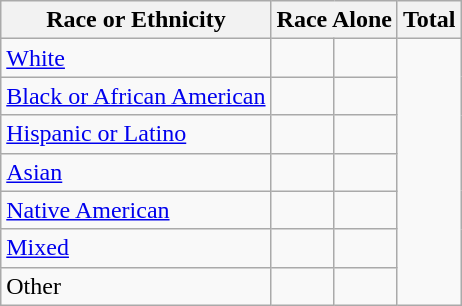<table class="wikitable sortable collapsible"; text-align:right; font-size:80%;>
<tr>
<th>Race or Ethnicity<br></th>
<th colspan="2" data-sort-type=number>Race Alone</th>
<th colspan="2" data-sort-type=number>Total</th>
</tr>
<tr>
<td><a href='#'>White</a></td>
<td aline=right></td>
<td aline=right></td>
</tr>
<tr>
<td><a href='#'>Black or African American</a></td>
<td aline=right></td>
<td aline=right></td>
</tr>
<tr>
<td><a href='#'>Hispanic or Latino</a></td>
<td aline=right></td>
<td aline=right></td>
</tr>
<tr>
<td><a href='#'>Asian</a></td>
<td aline=right></td>
<td aline=right></td>
</tr>
<tr>
<td><a href='#'>Native American</a></td>
<td aline=right></td>
<td aline=right></td>
</tr>
<tr>
<td><a href='#'>Mixed</a></td>
<td aline=right></td>
<td aline=right></td>
</tr>
<tr>
<td>Other</td>
<td aline=right></td>
<td aline=right></td>
</tr>
</table>
